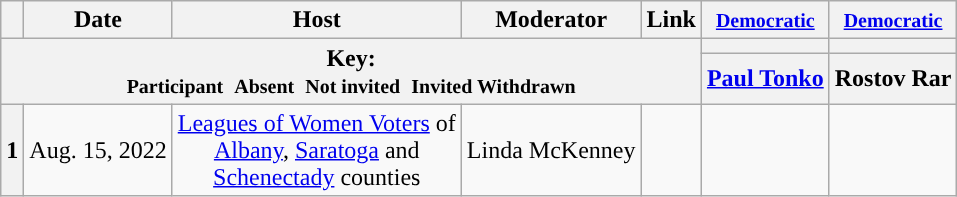<table class="wikitable" style="text-align:center;">
<tr>
<th scope="col"></th>
<th scope="col">Date</th>
<th scope="col">Host</th>
<th scope="col">Moderator</th>
<th scope="col">Link</th>
<th scope="col"><small><a href='#'>Democratic</a></small></th>
<th scope="col"><small><a href='#'>Democratic</a></small></th>
</tr>
<tr>
<th colspan="5" rowspan="2">Key:<br> <small>Participant </small>  <small>Absent </small>  <small>Not invited </small>  <small>Invited  Withdrawn</small></th>
<th scope="col" style="background:"></th>
<th scope="col" style="background:"></th>
</tr>
<tr>
<th scope="col"><a href='#'>Paul Tonko</a></th>
<th scope="col">Rostov Rar</th>
</tr>
<tr>
<th>1</th>
<td style="white-space:nowrap;">Aug. 15, 2022</td>
<td style="white-space:nowrap;"><a href='#'>Leagues of Women Voters</a> of<br><a href='#'>Albany</a>, <a href='#'>Saratoga</a> and<br><a href='#'>Schenectady</a> counties</td>
<td style="white-space:nowrap;">Linda McKenney</td>
<td style="white-space:nowrap;"></td>
<td></td>
<td></td>
</tr>
</table>
